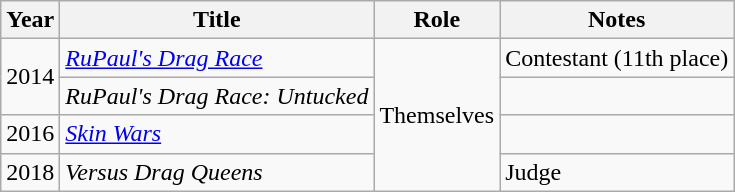<table class="wikitable plainrowheaders sortable">
<tr>
<th scope="col">Year</th>
<th scope="col">Title</th>
<th>Role</th>
<th>Notes</th>
</tr>
<tr>
<td rowspan="2">2014</td>
<td><a href='#'><em>RuPaul's Drag Race</em></a></td>
<td rowspan="4">Themselves</td>
<td>Contestant (11th place)</td>
</tr>
<tr>
<td><em>RuPaul's Drag Race: Untucked</em></td>
<td></td>
</tr>
<tr>
<td>2016</td>
<td><em><a href='#'>Skin Wars</a></em></td>
<td></td>
</tr>
<tr>
<td>2018</td>
<td><em>Versus Drag Queens</em></td>
<td>Judge</td>
</tr>
</table>
